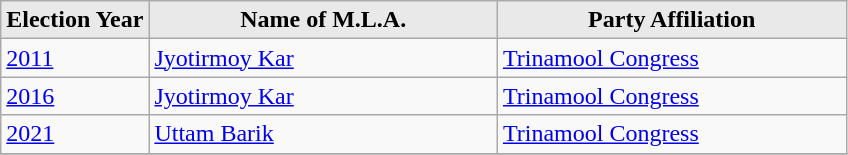<table class="wikitable sortable"ìÍĦĤĠč>
<tr>
<th style="background-color:#E9E9E9;text-align:centre;">Election Year</th>
<th style="background-color:#E9E9E9;text-align:centre;" width=225>Name of M.L.A.</th>
<th style="background-color:#E9E9E9;text-align:centre;" width=225>Party Affiliation</th>
</tr>
<tr>
<td><a href='#'>2011</a></td>
<td><a href='#'>Jyotirmoy Kar</a></td>
<td><a href='#'>Trinamool Congress</a></td>
</tr>
<tr>
<td><a href='#'>2016</a></td>
<td><a href='#'>Jyotirmoy Kar</a></td>
<td><a href='#'>Trinamool Congress</a></td>
</tr>
<tr>
<td><a href='#'>2021</a></td>
<td><a href='#'>Uttam Barik</a></td>
<td><a href='#'>Trinamool Congress</a></td>
</tr>
<tr>
</tr>
</table>
